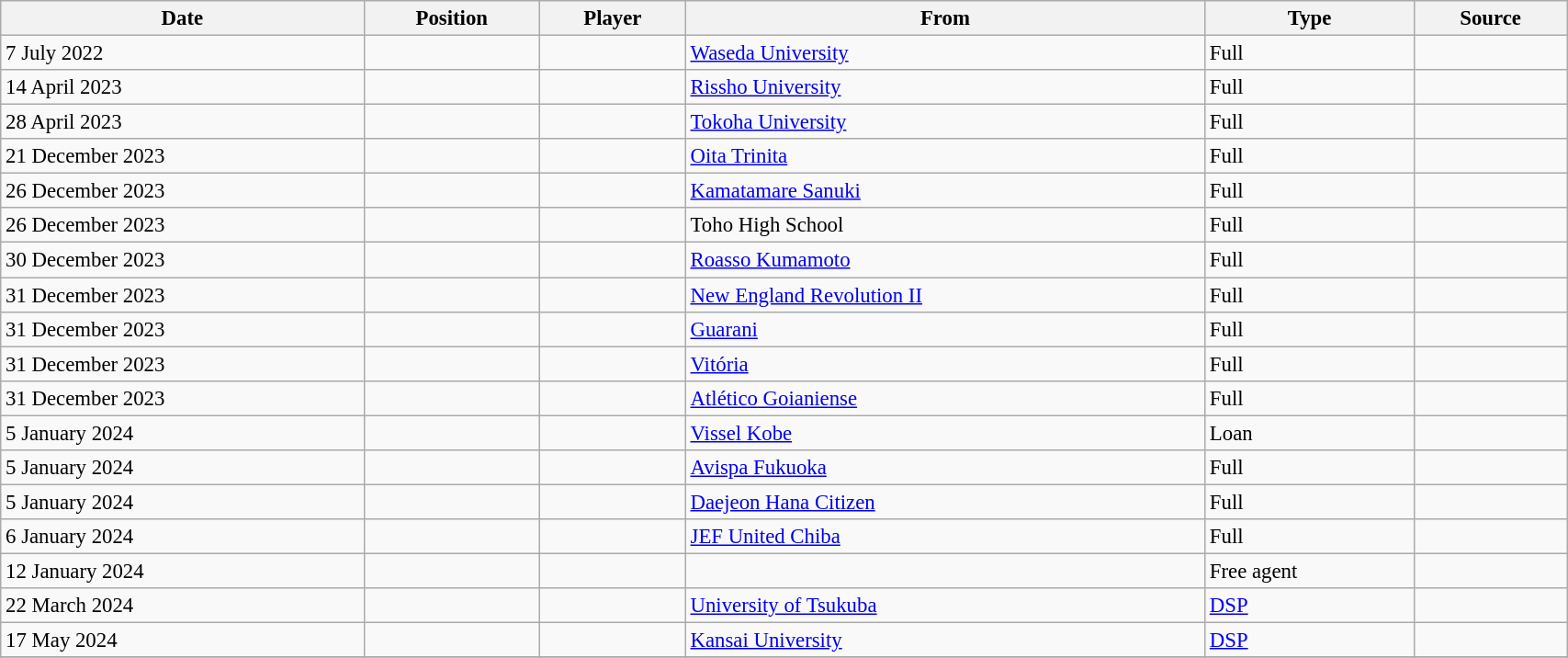<table class="wikitable sortable" style="width:90%; text-align:center; font-size:95%; text-align:left;">
<tr>
<th>Date</th>
<th>Position</th>
<th>Player</th>
<th>From</th>
<th>Type</th>
<th>Source</th>
</tr>
<tr>
<td>7 July 2022</td>
<td></td>
<td></td>
<td> <a href='#'>Waseda University</a></td>
<td>Full</td>
<td></td>
</tr>
<tr>
<td>14 April 2023</td>
<td></td>
<td></td>
<td> <a href='#'>Rissho University</a></td>
<td>Full</td>
<td></td>
</tr>
<tr>
<td>28 April 2023</td>
<td></td>
<td></td>
<td> <a href='#'>Tokoha University</a></td>
<td>Full</td>
<td></td>
</tr>
<tr>
<td>21 December 2023</td>
<td></td>
<td></td>
<td> <a href='#'>Oita Trinita</a></td>
<td>Full</td>
<td></td>
</tr>
<tr>
<td>26 December 2023</td>
<td></td>
<td></td>
<td> <a href='#'>Kamatamare Sanuki</a></td>
<td>Full</td>
<td></td>
</tr>
<tr>
<td>26 December 2023</td>
<td></td>
<td></td>
<td> Toho High School</td>
<td>Full</td>
<td></td>
</tr>
<tr>
<td>30 December 2023</td>
<td></td>
<td></td>
<td> <a href='#'>Roasso Kumamoto</a></td>
<td>Full</td>
<td></td>
</tr>
<tr>
<td>31 December 2023</td>
<td></td>
<td></td>
<td> <a href='#'>New England Revolution II</a></td>
<td>Full</td>
<td></td>
</tr>
<tr>
<td>31 December 2023</td>
<td></td>
<td></td>
<td> <a href='#'>Guarani</a></td>
<td>Full</td>
<td></td>
</tr>
<tr>
<td>31 December 2023</td>
<td></td>
<td></td>
<td> <a href='#'>Vitória</a></td>
<td>Full</td>
<td></td>
</tr>
<tr>
<td>31 December 2023</td>
<td></td>
<td></td>
<td> <a href='#'>Atlético Goianiense</a></td>
<td>Full</td>
<td></td>
</tr>
<tr>
<td>5 January 2024</td>
<td></td>
<td></td>
<td> <a href='#'>Vissel Kobe</a></td>
<td>Loan</td>
<td></td>
</tr>
<tr>
<td>5 January 2024</td>
<td></td>
<td></td>
<td> <a href='#'>Avispa Fukuoka</a></td>
<td>Full</td>
<td></td>
</tr>
<tr>
<td>5 January 2024</td>
<td></td>
<td></td>
<td> <a href='#'>Daejeon Hana Citizen</a></td>
<td>Full</td>
<td></td>
</tr>
<tr>
<td>6 January 2024</td>
<td></td>
<td></td>
<td> <a href='#'>JEF United Chiba</a></td>
<td>Full</td>
<td></td>
</tr>
<tr>
<td>12 January 2024</td>
<td></td>
<td></td>
<td></td>
<td>Free agent</td>
<td></td>
</tr>
<tr>
<td>22 March 2024</td>
<td></td>
<td></td>
<td> <a href='#'>University of Tsukuba</a></td>
<td><a href='#'>DSP</a></td>
<td></td>
</tr>
<tr>
<td>17 May 2024</td>
<td></td>
<td></td>
<td> <a href='#'>Kansai University</a></td>
<td><a href='#'>DSP</a></td>
<td></td>
</tr>
<tr>
</tr>
</table>
